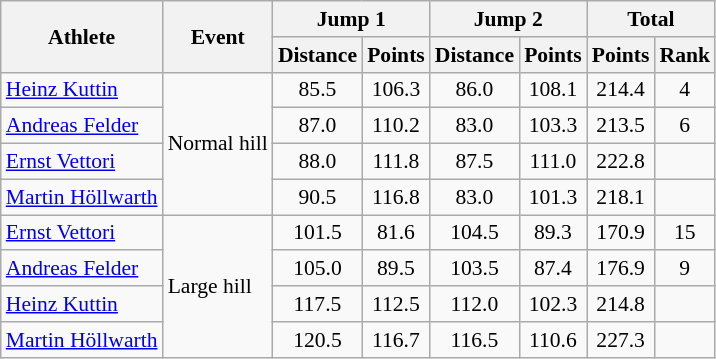<table class="wikitable" style="font-size:90%">
<tr>
<th rowspan="2">Athlete</th>
<th rowspan="2">Event</th>
<th colspan="2">Jump 1</th>
<th colspan="2">Jump 2</th>
<th colspan="2">Total</th>
</tr>
<tr>
<th>Distance</th>
<th>Points</th>
<th>Distance</th>
<th>Points</th>
<th>Points</th>
<th>Rank</th>
</tr>
<tr>
<td><a href='#'>Heinz Kuttin</a></td>
<td rowspan="4">Normal hill</td>
<td align="center">85.5</td>
<td align="center">106.3</td>
<td align="center">86.0</td>
<td align="center">108.1</td>
<td align="center">214.4</td>
<td align="center">4</td>
</tr>
<tr>
<td><a href='#'>Andreas Felder</a></td>
<td align="center">87.0</td>
<td align="center">110.2</td>
<td align="center">83.0</td>
<td align="center">103.3</td>
<td align="center">213.5</td>
<td align="center">6</td>
</tr>
<tr>
<td><a href='#'>Ernst Vettori</a></td>
<td align="center">88.0</td>
<td align="center">111.8</td>
<td align="center">87.5</td>
<td align="center">111.0</td>
<td align="center">222.8</td>
<td align="center"></td>
</tr>
<tr>
<td><a href='#'>Martin Höllwarth</a></td>
<td align="center">90.5</td>
<td align="center">116.8</td>
<td align="center">83.0</td>
<td align="center">101.3</td>
<td align="center">218.1</td>
<td align="center"></td>
</tr>
<tr>
<td><a href='#'>Ernst Vettori</a></td>
<td rowspan="4">Large hill</td>
<td align="center">101.5</td>
<td align="center">81.6</td>
<td align="center">104.5</td>
<td align="center">89.3</td>
<td align="center">170.9</td>
<td align="center">15</td>
</tr>
<tr>
<td><a href='#'>Andreas Felder</a></td>
<td align="center">105.0</td>
<td align="center">89.5</td>
<td align="center">103.5</td>
<td align="center">87.4</td>
<td align="center">176.9</td>
<td align="center">9</td>
</tr>
<tr>
<td><a href='#'>Heinz Kuttin</a></td>
<td align="center">117.5</td>
<td align="center">112.5</td>
<td align="center">112.0</td>
<td align="center">102.3</td>
<td align="center">214.8</td>
<td align="center"></td>
</tr>
<tr>
<td><a href='#'>Martin Höllwarth</a></td>
<td align="center">120.5</td>
<td align="center">116.7</td>
<td align="center">116.5</td>
<td align="center">110.6</td>
<td align="center">227.3</td>
<td align="center"></td>
</tr>
</table>
